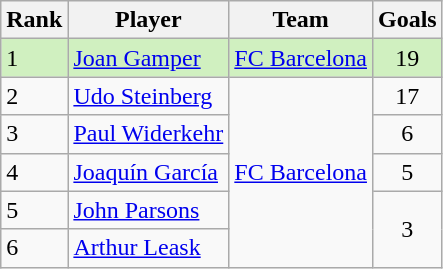<table class="wikitable">
<tr>
<th>Rank</th>
<th>Player</th>
<th>Team</th>
<th>Goals</th>
</tr>
<tr bgcolor="D0F0C0">
<td>1</td>
<td><a href='#'>Joan Gamper</a></td>
<td><a href='#'>FC Barcelona</a></td>
<td align="center">19</td>
</tr>
<tr>
<td>2</td>
<td><a href='#'>Udo Steinberg</a></td>
<td rowspan=5><a href='#'>FC Barcelona</a></td>
<td align="center">17</td>
</tr>
<tr>
<td>3</td>
<td><a href='#'>Paul Widerkehr</a></td>
<td align="center">6</td>
</tr>
<tr>
<td>4</td>
<td><a href='#'>Joaquín García</a></td>
<td align="center">5</td>
</tr>
<tr>
<td>5</td>
<td><a href='#'>John Parsons</a></td>
<td align="center" rowspan=2>3</td>
</tr>
<tr>
<td>6</td>
<td><a href='#'>Arthur Leask</a></td>
</tr>
</table>
